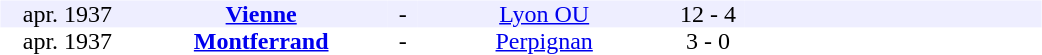<table table width=700>
<tr>
<td width=700 valign=top><br><table border=0 cellspacing=0 cellpadding=0 style=font-size: 100%; border-collapse: collapse; width=100%>
<tr align=center bgcolor=#EEEEFF>
<td width=90>apr. 1937</td>
<td width=170><strong><a href='#'>Vienne</a></strong></td>
<td width=20>-</td>
<td width=170><a href='#'>Lyon OU</a></td>
<td width=50>12 - 4</td>
<td width=200></td>
</tr>
<tr align=center bgcolor=#FFFFFF>
<td width=90>apr. 1937</td>
<td width=170><strong><a href='#'>Montferrand</a></strong></td>
<td width=20>-</td>
<td width=170><a href='#'>Perpignan</a></td>
<td width=50>3 - 0</td>
<td width=200></td>
</tr>
</table>
</td>
</tr>
</table>
